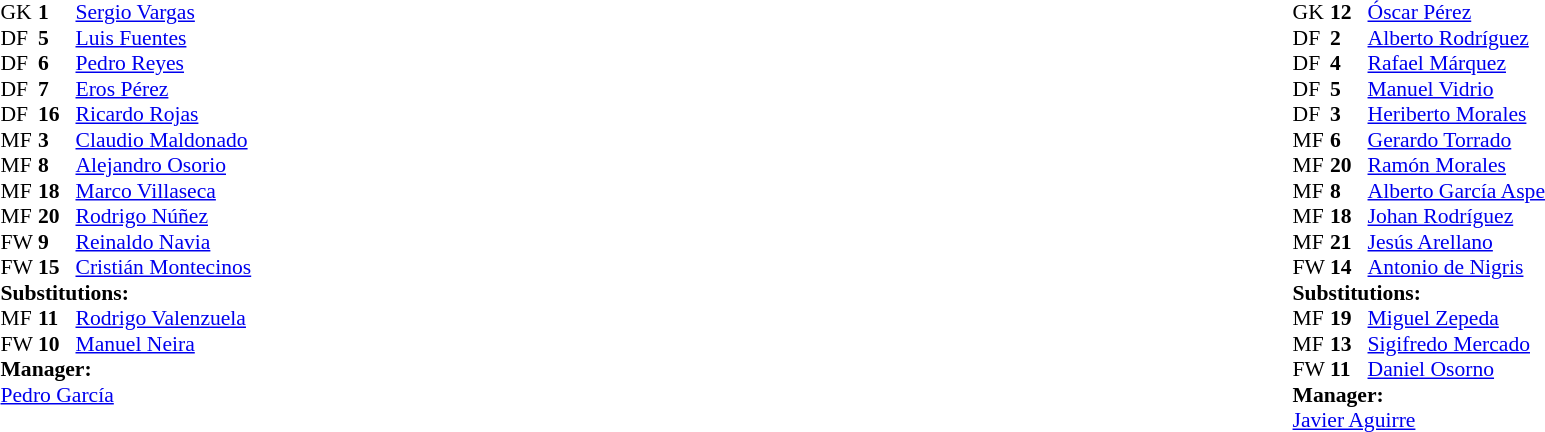<table width="100%">
<tr>
<td valign="top" width="50%"><br><table style="font-size: 90%" cellspacing="0" cellpadding="0">
<tr>
<th width=25></th>
<th width=25></th>
</tr>
<tr>
<td>GK</td>
<td><strong>1</strong></td>
<td><a href='#'>Sergio Vargas</a></td>
</tr>
<tr>
<td>DF</td>
<td><strong>5</strong></td>
<td><a href='#'>Luis Fuentes</a></td>
</tr>
<tr>
<td>DF</td>
<td><strong>6</strong></td>
<td><a href='#'>Pedro Reyes</a></td>
</tr>
<tr>
<td>DF</td>
<td><strong>7</strong></td>
<td><a href='#'>Eros Pérez</a></td>
<td></td>
<td></td>
</tr>
<tr>
<td>DF</td>
<td><strong>16</strong></td>
<td><a href='#'>Ricardo Rojas</a></td>
<td></td>
</tr>
<tr>
<td>MF</td>
<td><strong>3</strong></td>
<td><a href='#'>Claudio Maldonado</a></td>
</tr>
<tr>
<td>MF</td>
<td><strong>8</strong></td>
<td><a href='#'>Alejandro Osorio</a></td>
</tr>
<tr>
<td>MF</td>
<td><strong>18</strong></td>
<td><a href='#'>Marco Villaseca</a></td>
<td></td>
</tr>
<tr>
<td>MF</td>
<td><strong>20</strong></td>
<td><a href='#'>Rodrigo Núñez</a></td>
<td></td>
<td></td>
</tr>
<tr>
<td>FW</td>
<td><strong>9</strong></td>
<td><a href='#'>Reinaldo Navia</a></td>
</tr>
<tr>
<td>FW</td>
<td><strong>15</strong></td>
<td><a href='#'>Cristián Montecinos</a></td>
</tr>
<tr>
<td colspan=3><strong>Substitutions:</strong></td>
</tr>
<tr>
<td>MF</td>
<td><strong>11</strong></td>
<td><a href='#'>Rodrigo Valenzuela</a></td>
<td></td>
<td></td>
</tr>
<tr>
<td>FW</td>
<td><strong>10</strong></td>
<td><a href='#'>Manuel Neira</a></td>
<td></td>
<td></td>
</tr>
<tr>
<td colspan=3><strong>Manager:</strong></td>
</tr>
<tr>
<td colspan=3><a href='#'>Pedro García</a></td>
</tr>
</table>
</td>
<td valign="top"></td>
<td valign="top" width="50%"><br><table style="font-size: 90%" cellspacing="0" cellpadding="0" align="center">
<tr>
<th width=25></th>
<th width=25></th>
</tr>
<tr>
<td>GK</td>
<td><strong>12</strong></td>
<td><a href='#'>Óscar Pérez</a></td>
<td></td>
</tr>
<tr>
<td>DF</td>
<td><strong>2</strong></td>
<td><a href='#'>Alberto Rodríguez</a></td>
<td></td>
<td></td>
</tr>
<tr>
<td>DF</td>
<td><strong>4</strong></td>
<td><a href='#'>Rafael Márquez</a></td>
</tr>
<tr>
<td>DF</td>
<td><strong>5</strong></td>
<td><a href='#'>Manuel Vidrio</a></td>
<td></td>
</tr>
<tr>
<td>DF</td>
<td><strong>3</strong></td>
<td><a href='#'>Heriberto Morales</a></td>
</tr>
<tr>
<td>MF</td>
<td><strong>6</strong></td>
<td><a href='#'>Gerardo Torrado</a></td>
</tr>
<tr>
<td>MF</td>
<td><strong>20</strong></td>
<td><a href='#'>Ramón Morales</a></td>
</tr>
<tr>
<td>MF</td>
<td><strong>8</strong></td>
<td><a href='#'>Alberto García Aspe</a></td>
</tr>
<tr>
<td>MF</td>
<td><strong>18</strong></td>
<td><a href='#'>Johan Rodríguez</a></td>
<td></td>
<td></td>
</tr>
<tr>
<td>MF</td>
<td><strong>21</strong></td>
<td><a href='#'>Jesús Arellano</a></td>
</tr>
<tr>
<td>FW</td>
<td><strong>14</strong></td>
<td><a href='#'>Antonio de Nigris</a></td>
<td></td>
<td></td>
</tr>
<tr>
<td colspan=3><strong>Substitutions:</strong></td>
</tr>
<tr>
<td>MF</td>
<td><strong>19</strong></td>
<td><a href='#'>Miguel Zepeda</a></td>
<td></td>
<td></td>
</tr>
<tr>
<td>MF</td>
<td><strong>13</strong></td>
<td><a href='#'>Sigifredo Mercado</a></td>
<td></td>
<td></td>
</tr>
<tr>
<td>FW</td>
<td><strong>11</strong></td>
<td><a href='#'>Daniel Osorno</a></td>
<td></td>
<td></td>
</tr>
<tr>
<td colspan=3><strong>Manager:</strong></td>
</tr>
<tr>
<td colspan=3><a href='#'>Javier Aguirre</a></td>
</tr>
</table>
</td>
</tr>
</table>
